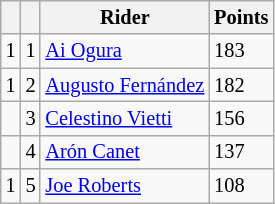<table class="wikitable" style="font-size: 85%;">
<tr>
<th></th>
<th></th>
<th>Rider</th>
<th>Points</th>
</tr>
<tr>
<td> 1</td>
<td align=center>1</td>
<td> <a href='#'>Ai Ogura</a></td>
<td align=left>183</td>
</tr>
<tr>
<td> 1</td>
<td align=center>2</td>
<td> <a href='#'>Augusto Fernández</a></td>
<td align=left>182</td>
</tr>
<tr>
<td></td>
<td align=center>3</td>
<td> <a href='#'>Celestino Vietti</a></td>
<td align=left>156</td>
</tr>
<tr>
<td></td>
<td align=center>4</td>
<td> <a href='#'>Arón Canet</a></td>
<td align=left>137</td>
</tr>
<tr>
<td> 1</td>
<td align=center>5</td>
<td> <a href='#'>Joe Roberts</a></td>
<td align=left>108</td>
</tr>
</table>
